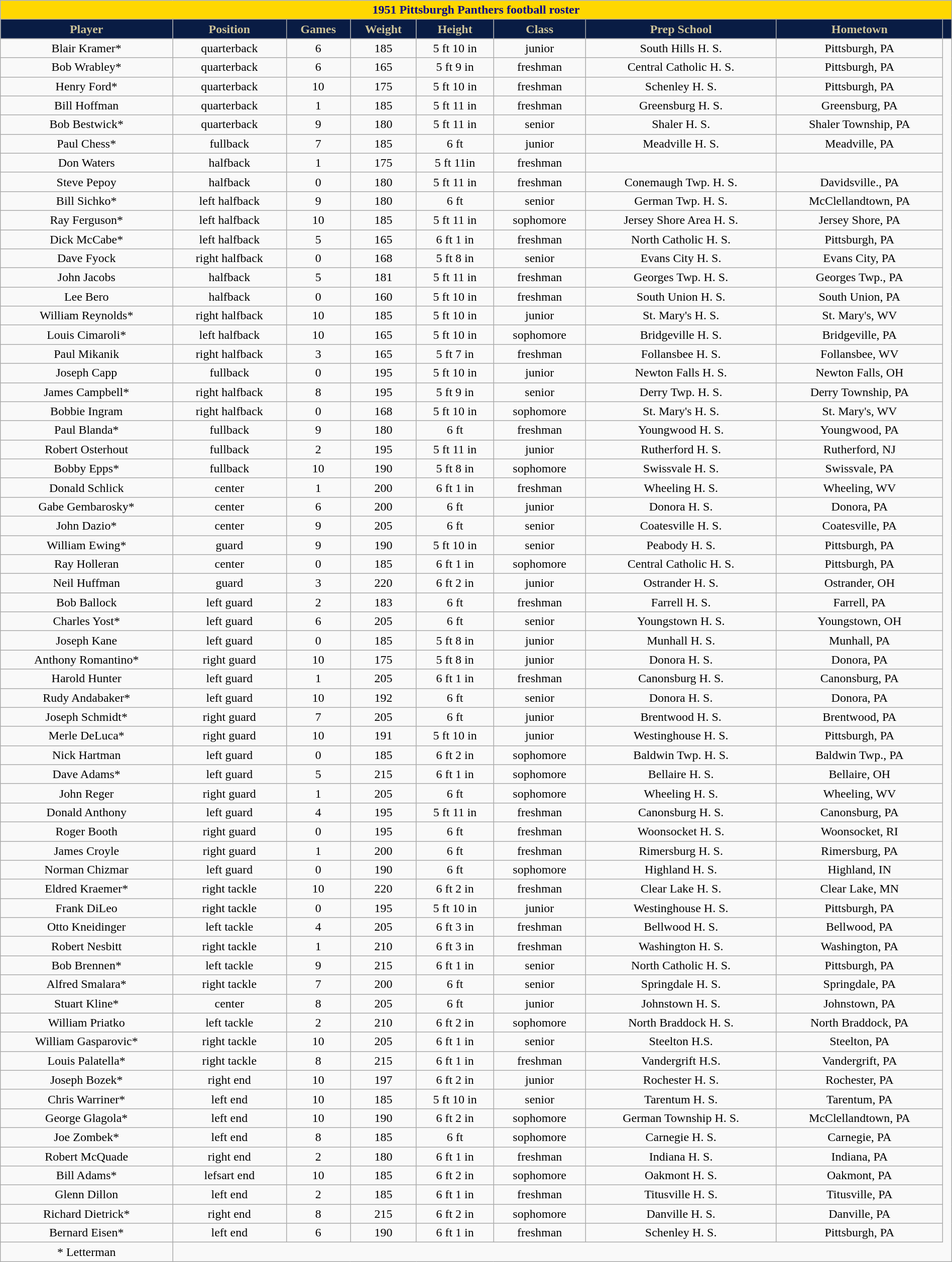<table class="wikitable collapsible collapsed" style="margin: left; text-align:right; width:100%;">
<tr>
<th colspan="10" ; style="background:gold; color:darkblue; text-align: center;"><strong>1951 Pittsburgh Panthers football roster</strong></th>
</tr>
<tr align="center"  style="background:#091C44; color:#CEC499;">
<td><strong>Player</strong></td>
<td><strong>Position</strong></td>
<td><strong>Games</strong></td>
<td><strong>Weight</strong></td>
<td><strong>Height</strong></td>
<td><strong>Class</strong></td>
<td><strong>Prep School</strong></td>
<td><strong>Hometown</strong></td>
<td></td>
</tr>
<tr align="center" bgcolor="">
<td>Blair Kramer*</td>
<td>quarterback</td>
<td>6</td>
<td>185</td>
<td>5 ft 10 in</td>
<td>junior</td>
<td>South Hills H. S.</td>
<td>Pittsburgh, PA</td>
</tr>
<tr align="center" bgcolor="">
<td>Bob Wrabley*</td>
<td>quarterback</td>
<td>6</td>
<td>165</td>
<td>5 ft 9 in</td>
<td>freshman</td>
<td>Central Catholic H. S.</td>
<td>Pittsburgh, PA</td>
</tr>
<tr align="center" bgcolor="">
<td>Henry Ford*</td>
<td>quarterback</td>
<td>10</td>
<td>175</td>
<td>5 ft 10 in</td>
<td>freshman</td>
<td>Schenley H. S.</td>
<td>Pittsburgh, PA</td>
</tr>
<tr align="center" bgcolor="">
<td>Bill Hoffman</td>
<td>quarterback</td>
<td>1</td>
<td>185</td>
<td>5 ft 11 in</td>
<td>freshman</td>
<td>Greensburg H. S.</td>
<td>Greensburg, PA</td>
</tr>
<tr align="center" bgcolor="">
<td>Bob Bestwick*</td>
<td>quarterback</td>
<td>9</td>
<td>180</td>
<td>5 ft 11 in</td>
<td>senior</td>
<td>Shaler H. S.</td>
<td>Shaler Township, PA</td>
</tr>
<tr align="center" bgcolor="">
<td>Paul Chess*</td>
<td>fullback</td>
<td>7</td>
<td>185</td>
<td>6 ft</td>
<td>junior</td>
<td>Meadville H. S.</td>
<td>Meadville, PA</td>
</tr>
<tr align="center" bgcolor="">
<td>Don Waters</td>
<td>halfback</td>
<td>1</td>
<td>175</td>
<td>5 ft 11in</td>
<td>freshman</td>
<td></td>
<td></td>
</tr>
<tr align="center" bgcolor="">
<td>Steve Pepoy</td>
<td>halfback</td>
<td>0</td>
<td>180</td>
<td>5 ft 11 in</td>
<td>freshman</td>
<td>Conemaugh Twp. H. S.</td>
<td>Davidsville., PA</td>
</tr>
<tr align="center" bgcolor="">
<td>Bill Sichko*</td>
<td>left halfback</td>
<td>9</td>
<td>180</td>
<td>6 ft</td>
<td>senior</td>
<td>German Twp. H. S.</td>
<td>McClellandtown, PA</td>
</tr>
<tr align="center" bgcolor="">
<td>Ray Ferguson*</td>
<td>left halfback</td>
<td>10</td>
<td>185</td>
<td>5 ft 11 in</td>
<td>sophomore</td>
<td>Jersey Shore Area H. S.</td>
<td>Jersey Shore, PA</td>
</tr>
<tr align="center" bgcolor="">
<td>Dick McCabe*</td>
<td>left halfback</td>
<td>5</td>
<td>165</td>
<td>6 ft 1 in</td>
<td>freshman</td>
<td>North Catholic H. S.</td>
<td>Pittsburgh, PA</td>
</tr>
<tr align="center" bgcolor="">
<td>Dave Fyock</td>
<td>right halfback</td>
<td>0</td>
<td>168</td>
<td>5 ft 8 in</td>
<td>senior</td>
<td>Evans City H. S.</td>
<td>Evans City, PA</td>
</tr>
<tr align="center" bgcolor="">
<td>John Jacobs</td>
<td>halfback</td>
<td>5</td>
<td>181</td>
<td>5 ft 11 in</td>
<td>freshman</td>
<td>Georges Twp. H. S.</td>
<td>Georges Twp., PA</td>
</tr>
<tr align="center" bgcolor="">
<td>Lee Bero</td>
<td>halfback</td>
<td>0</td>
<td>160</td>
<td>5 ft 10 in</td>
<td>freshman</td>
<td>South Union H. S.</td>
<td>South Union, PA</td>
</tr>
<tr align="center" bgcolor="">
<td>William Reynolds*</td>
<td>right halfback</td>
<td>10</td>
<td>185</td>
<td>5 ft 10 in</td>
<td>junior</td>
<td>St. Mary's H. S.</td>
<td>St. Mary's, WV</td>
</tr>
<tr align="center" bgcolor="">
<td>Louis Cimaroli*</td>
<td>left halfback</td>
<td>10</td>
<td>165</td>
<td>5 ft 10 in</td>
<td>sophomore</td>
<td>Bridgeville H. S.</td>
<td>Bridgeville, PA</td>
</tr>
<tr align="center" bgcolor="">
<td>Paul Mikanik</td>
<td>right halfback</td>
<td>3</td>
<td>165</td>
<td>5 ft 7 in</td>
<td>freshman</td>
<td>Follansbee H. S.</td>
<td>Follansbee, WV</td>
</tr>
<tr align="center" bgcolor="">
<td>Joseph Capp</td>
<td>fullback</td>
<td>0</td>
<td>195</td>
<td>5 ft 10 in</td>
<td>junior</td>
<td>Newton Falls H. S.</td>
<td>Newton Falls, OH</td>
</tr>
<tr align="center" bgcolor="">
<td>James Campbell*</td>
<td>right halfback</td>
<td>8</td>
<td>195</td>
<td>5 ft 9 in</td>
<td>senior</td>
<td>Derry Twp. H. S.</td>
<td>Derry Township, PA</td>
</tr>
<tr align="center" bgcolor="">
<td>Bobbie Ingram</td>
<td>right halfback</td>
<td>0</td>
<td>168</td>
<td>5 ft 10 in</td>
<td>sophomore</td>
<td>St. Mary's H. S.</td>
<td>St. Mary's, WV</td>
</tr>
<tr align="center" bgcolor="">
<td>Paul Blanda*</td>
<td>fullback</td>
<td>9</td>
<td>180</td>
<td>6 ft</td>
<td>freshman</td>
<td>Youngwood H. S.</td>
<td>Youngwood, PA</td>
</tr>
<tr align="center" bgcolor="">
<td>Robert Osterhout</td>
<td>fullback</td>
<td>2</td>
<td>195</td>
<td>5 ft 11 in</td>
<td>junior</td>
<td>Rutherford H. S.</td>
<td>Rutherford, NJ</td>
</tr>
<tr align="center" bgcolor="">
<td>Bobby Epps*</td>
<td>fullback</td>
<td>10</td>
<td>190</td>
<td>5 ft 8 in</td>
<td>sophomore</td>
<td>Swissvale H. S.</td>
<td>Swissvale, PA</td>
</tr>
<tr align="center" bgcolor="">
<td>Donald Schlick</td>
<td>center</td>
<td>1</td>
<td>200</td>
<td>6 ft 1 in</td>
<td>freshman</td>
<td>Wheeling H. S.</td>
<td>Wheeling, WV</td>
</tr>
<tr align="center" bgcolor="">
<td>Gabe Gembarosky*</td>
<td>center</td>
<td>6</td>
<td>200</td>
<td>6 ft</td>
<td>junior</td>
<td>Donora H. S.</td>
<td>Donora, PA</td>
</tr>
<tr align="center" bgcolor="">
<td>John Dazio*</td>
<td>center</td>
<td>9</td>
<td>205</td>
<td>6 ft</td>
<td>senior</td>
<td>Coatesville H. S.</td>
<td>Coatesville, PA</td>
</tr>
<tr align="center" bgcolor="">
<td>William Ewing*</td>
<td>guard</td>
<td>9</td>
<td>190</td>
<td>5 ft 10 in</td>
<td>senior</td>
<td>Peabody H. S.</td>
<td>Pittsburgh, PA</td>
</tr>
<tr align="center" bgcolor="">
<td>Ray Holleran</td>
<td>center</td>
<td>0</td>
<td>185</td>
<td>6 ft 1 in</td>
<td>sophomore</td>
<td>Central Catholic H. S.</td>
<td>Pittsburgh, PA</td>
</tr>
<tr align="center" bgcolor="">
<td>Neil Huffman</td>
<td>guard</td>
<td>3</td>
<td>220</td>
<td>6 ft 2 in</td>
<td>junior</td>
<td>Ostrander H. S.</td>
<td>Ostrander, OH</td>
</tr>
<tr align="center" bgcolor="">
<td>Bob Ballock</td>
<td>left guard</td>
<td>2</td>
<td>183</td>
<td>6 ft</td>
<td>freshman</td>
<td>Farrell H. S.</td>
<td>Farrell, PA</td>
</tr>
<tr align="center" bgcolor="">
<td>Charles Yost*</td>
<td>left guard</td>
<td>6</td>
<td>205</td>
<td>6 ft</td>
<td>senior</td>
<td>Youngstown H. S.</td>
<td>Youngstown, OH</td>
</tr>
<tr align="center" bgcolor="">
<td>Joseph Kane</td>
<td>left guard</td>
<td>0</td>
<td>185</td>
<td>5 ft 8 in</td>
<td>junior</td>
<td>Munhall H. S.</td>
<td>Munhall, PA</td>
</tr>
<tr align="center" bgcolor="">
<td>Anthony Romantino*</td>
<td>right guard</td>
<td>10</td>
<td>175</td>
<td>5 ft 8 in</td>
<td>junior</td>
<td>Donora H. S.</td>
<td>Donora, PA</td>
</tr>
<tr align="center" bgcolor="">
<td>Harold Hunter</td>
<td>left guard</td>
<td>1</td>
<td>205</td>
<td>6 ft 1 in</td>
<td>freshman</td>
<td>Canonsburg H. S.</td>
<td>Canonsburg, PA</td>
</tr>
<tr align="center" bgcolor="">
<td>Rudy Andabaker*</td>
<td>left guard</td>
<td>10</td>
<td>192</td>
<td>6 ft</td>
<td>senior</td>
<td>Donora H. S.</td>
<td>Donora, PA</td>
</tr>
<tr align="center" bgcolor="">
<td>Joseph Schmidt*</td>
<td>right guard</td>
<td>7</td>
<td>205</td>
<td>6 ft</td>
<td>junior</td>
<td>Brentwood H. S.</td>
<td>Brentwood, PA</td>
</tr>
<tr align="center" bgcolor="">
<td>Merle DeLuca*</td>
<td>right guard</td>
<td>10</td>
<td>191</td>
<td>5 ft 10 in</td>
<td>junior</td>
<td>Westinghouse H. S.</td>
<td>Pittsburgh, PA</td>
</tr>
<tr align="center" bgcolor="">
<td>Nick Hartman</td>
<td>left guard</td>
<td>0</td>
<td>185</td>
<td>6 ft 2 in</td>
<td>sophomore</td>
<td>Baldwin Twp. H. S.</td>
<td>Baldwin Twp., PA</td>
</tr>
<tr align="center" bgcolor="">
<td>Dave Adams*</td>
<td>left guard</td>
<td>5</td>
<td>215</td>
<td>6 ft 1 in</td>
<td>sophomore</td>
<td>Bellaire H. S.</td>
<td>Bellaire, OH</td>
</tr>
<tr align="center" bgcolor="">
<td>John Reger</td>
<td>right guard</td>
<td>1</td>
<td>205</td>
<td>6 ft</td>
<td>sophomore</td>
<td>Wheeling H. S.</td>
<td>Wheeling, WV</td>
</tr>
<tr align="center" bgcolor="">
<td>Donald Anthony</td>
<td>left guard</td>
<td>4</td>
<td>195</td>
<td>5 ft 11 in</td>
<td>freshman</td>
<td>Canonsburg H. S.</td>
<td>Canonsburg, PA</td>
</tr>
<tr align="center" bgcolor="">
<td>Roger Booth</td>
<td>right guard</td>
<td>0</td>
<td>195</td>
<td>6 ft</td>
<td>freshman</td>
<td>Woonsocket H. S.</td>
<td>Woonsocket, RI</td>
</tr>
<tr align="center" bgcolor="">
<td>James Croyle</td>
<td>right guard</td>
<td>1</td>
<td>200</td>
<td>6 ft</td>
<td>freshman</td>
<td>Rimersburg H. S.</td>
<td>Rimersburg, PA</td>
</tr>
<tr align="center" bgcolor="">
<td>Norman Chizmar</td>
<td>left guard</td>
<td>0</td>
<td>190</td>
<td>6 ft</td>
<td>sophomore</td>
<td>Highland H. S.</td>
<td>Highland, IN</td>
</tr>
<tr align="center" bgcolor="">
<td>Eldred Kraemer*</td>
<td>right tackle</td>
<td>10</td>
<td>220</td>
<td>6 ft 2 in</td>
<td>freshman</td>
<td>Clear Lake H. S.</td>
<td>Clear Lake, MN</td>
</tr>
<tr align="center" bgcolor="">
<td>Frank DiLeo</td>
<td>right tackle</td>
<td>0</td>
<td>195</td>
<td>5 ft 10 in</td>
<td>junior</td>
<td>Westinghouse H. S.</td>
<td>Pittsburgh, PA</td>
</tr>
<tr align="center" bgcolor="">
<td>Otto Kneidinger</td>
<td>left tackle</td>
<td>4</td>
<td>205</td>
<td>6 ft 3 in</td>
<td>freshman</td>
<td>Bellwood H. S.</td>
<td>Bellwood, PA</td>
</tr>
<tr align="center" bgcolor="">
<td>Robert Nesbitt</td>
<td>right tackle</td>
<td>1</td>
<td>210</td>
<td>6 ft 3 in</td>
<td>freshman</td>
<td>Washington H. S.</td>
<td>Washington, PA</td>
</tr>
<tr align="center" bgcolor="">
<td>Bob Brennen*</td>
<td>left tackle</td>
<td>9</td>
<td>215</td>
<td>6 ft 1 in</td>
<td>senior</td>
<td>North Catholic H. S.</td>
<td>Pittsburgh, PA</td>
</tr>
<tr align="center" bgcolor="">
<td>Alfred Smalara*</td>
<td>right tackle</td>
<td>7</td>
<td>200</td>
<td>6 ft</td>
<td>senior</td>
<td>Springdale H. S.</td>
<td>Springdale, PA</td>
</tr>
<tr align="center" bgcolor="">
<td>Stuart Kline*</td>
<td>center</td>
<td>8</td>
<td>205</td>
<td>6 ft</td>
<td>junior</td>
<td>Johnstown H. S.</td>
<td>Johnstown, PA</td>
</tr>
<tr align="center" bgcolor="">
<td>William Priatko</td>
<td>left tackle</td>
<td>2</td>
<td>210</td>
<td>6 ft 2 in</td>
<td>sophomore</td>
<td>North Braddock H. S.</td>
<td>North Braddock, PA</td>
</tr>
<tr align="center" bgcolor="">
<td>William Gasparovic*</td>
<td>right tackle</td>
<td>10</td>
<td>205</td>
<td>6 ft 1 in</td>
<td>senior</td>
<td>Steelton H.S.</td>
<td>Steelton, PA</td>
</tr>
<tr align="center" bgcolor="">
<td>Louis Palatella*</td>
<td>right tackle</td>
<td>8</td>
<td>215</td>
<td>6 ft 1 in</td>
<td>freshman</td>
<td>Vandergrift H.S.</td>
<td>Vandergrift, PA</td>
</tr>
<tr align="center" bgcolor="">
<td>Joseph Bozek*</td>
<td>right end</td>
<td>10</td>
<td>197</td>
<td>6 ft 2 in</td>
<td>junior</td>
<td>Rochester H. S.</td>
<td>Rochester, PA</td>
</tr>
<tr align="center" bgcolor="">
<td>Chris Warriner*</td>
<td>left end</td>
<td>10</td>
<td>185</td>
<td>5 ft 10 in</td>
<td>senior</td>
<td>Tarentum H. S.</td>
<td>Tarentum, PA</td>
</tr>
<tr align="center" bgcolor="">
<td>George Glagola*</td>
<td>left end</td>
<td>10</td>
<td>190</td>
<td>6 ft 2 in</td>
<td>sophomore</td>
<td>German Township H. S.</td>
<td>McClellandtown, PA</td>
</tr>
<tr align="center" bgcolor="">
<td>Joe Zombek*</td>
<td>left end</td>
<td>8</td>
<td>185</td>
<td>6 ft</td>
<td>sophomore</td>
<td>Carnegie H. S.</td>
<td>Carnegie, PA</td>
</tr>
<tr align="center" bgcolor="">
<td>Robert McQuade</td>
<td>right end</td>
<td>2</td>
<td>180</td>
<td>6 ft 1 in</td>
<td>freshman</td>
<td>Indiana H. S.</td>
<td>Indiana, PA</td>
</tr>
<tr align="center" bgcolor="">
<td>Bill Adams*</td>
<td>lefsart end</td>
<td>10</td>
<td>185</td>
<td>6 ft 2 in</td>
<td>sophomore</td>
<td>Oakmont H. S.</td>
<td>Oakmont, PA</td>
</tr>
<tr align="center" bgcolor="">
<td>Glenn Dillon</td>
<td>left end</td>
<td>2</td>
<td>185</td>
<td>6 ft 1 in</td>
<td>freshman</td>
<td>Titusville H. S.</td>
<td>Titusville, PA</td>
</tr>
<tr align="center" bgcolor="">
<td>Richard Dietrick*</td>
<td>right end</td>
<td>8</td>
<td>215</td>
<td>6 ft  2 in</td>
<td>sophomore</td>
<td>Danville H. S.</td>
<td>Danville, PA</td>
</tr>
<tr align="center" bgcolor="">
<td>Bernard Eisen*</td>
<td>left end</td>
<td>6</td>
<td>190</td>
<td>6 ft 1  in</td>
<td>freshman</td>
<td>Schenley H. S.</td>
<td>Pittsburgh, PA</td>
</tr>
<tr align="center" bgcolor="">
<td>* Letterman<br></td>
</tr>
</table>
